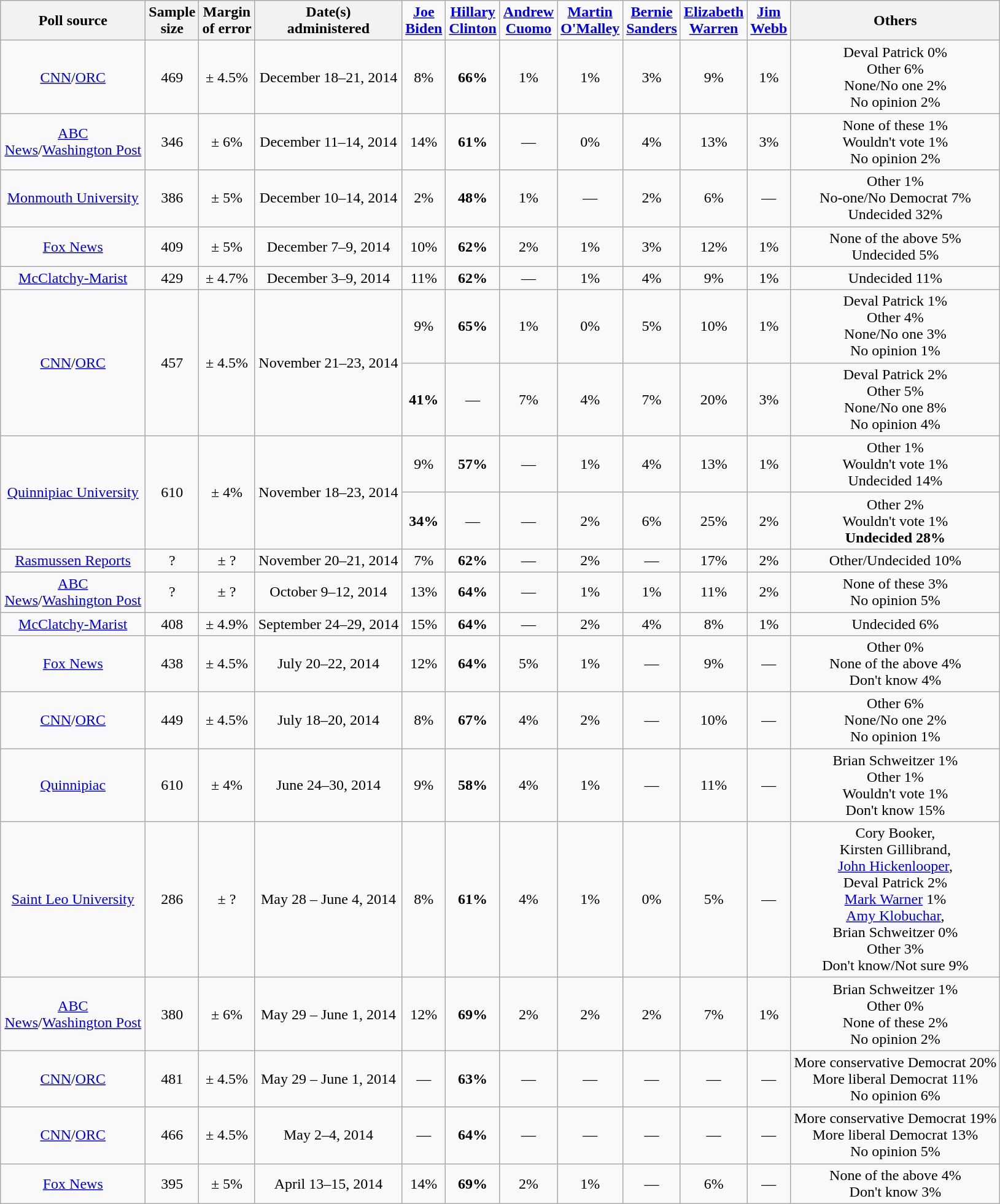<table class="wikitable" style="text-align:center">
<tr>
<th style="width:150px;">Poll source</th>
<th>Sample<br>size</th>
<th>Margin<br> of error</th>
<th>Date(s)<br> administered</th>
<td><strong><a href='#'>Joe<br>Biden</a></strong></td>
<td><strong><a href='#'>Hillary<br>Clinton</a></strong></td>
<td><strong><a href='#'>Andrew<br>Cuomo</a></strong></td>
<td><strong><a href='#'>Martin<br>O'Malley</a></strong></td>
<td><strong><a href='#'>Bernie<br>Sanders</a></strong></td>
<td><strong><a href='#'>Elizabeth<br>Warren</a></strong></td>
<td><strong><a href='#'>Jim<br>Webb</a></strong></td>
<th>Others</th>
</tr>
<tr>
<td><a href='#'>CNN</a>/<a href='#'>ORC</a></td>
<td>469</td>
<td>± 4.5%</td>
<td>December 18–21, 2014</td>
<td>8%</td>
<td><strong>66%</strong></td>
<td>1%</td>
<td>1%</td>
<td>3%</td>
<td>9%</td>
<td>1%</td>
<td>Deval Patrick 0%<br>Other 6%<br>None/No one 2%<br>No opinion 2%</td>
</tr>
<tr>
<td><a href='#'>ABC News</a>/<a href='#'>Washington Post</a></td>
<td>346</td>
<td>± 6%</td>
<td>December 11–14, 2014</td>
<td>14%</td>
<td><strong>61%</strong></td>
<td>—</td>
<td>0%</td>
<td>4%</td>
<td>13%</td>
<td>3%</td>
<td>None of these 1%<br>Wouldn't vote 1%<br>No opinion 2%</td>
</tr>
<tr>
<td><a href='#'>Monmouth University</a></td>
<td>386</td>
<td>± 5%</td>
<td>December 10–14, 2014</td>
<td>2%</td>
<td><strong>48%</strong></td>
<td>1%</td>
<td>—</td>
<td>2%</td>
<td>6%</td>
<td>—</td>
<td>Other 1%<br>No-one/No Democrat 7%<br>Undecided 32%</td>
</tr>
<tr>
<td><a href='#'>Fox News</a></td>
<td>409</td>
<td>± 5%</td>
<td>December 7–9, 2014</td>
<td>10%</td>
<td><strong>62%</strong></td>
<td>2%</td>
<td>1%</td>
<td>3%</td>
<td>12%</td>
<td>1%</td>
<td>None of the above 5%<br>Undecided 5%</td>
</tr>
<tr>
<td><a href='#'>McClatchy-Marist</a></td>
<td>429</td>
<td>± 4.7%</td>
<td>December 3–9, 2014</td>
<td>11%</td>
<td><strong>62%</strong></td>
<td>—</td>
<td>1%</td>
<td>4%</td>
<td>9%</td>
<td>1%</td>
<td>Undecided 11%</td>
</tr>
<tr>
<td rowspan=2><a href='#'>CNN</a>/<a href='#'>ORC</a></td>
<td rowspan=2>457</td>
<td rowspan=2>± 4.5%</td>
<td rowspan=2>November 21–23, 2014</td>
<td>9%</td>
<td><strong>65%</strong></td>
<td>1%</td>
<td>0%</td>
<td>5%</td>
<td>10%</td>
<td>1%</td>
<td>Deval Patrick 1%<br>Other 4%<br>None/No one 3%<br>No opinion 1%</td>
</tr>
<tr>
<td><strong>41%</strong></td>
<td>—</td>
<td>7%</td>
<td>4%</td>
<td>7%</td>
<td>20%</td>
<td>3%</td>
<td>Deval Patrick 2%<br>Other 5%<br>None/No one 8%<br>No opinion 4%</td>
</tr>
<tr>
<td rowspan=2><a href='#'>Quinnipiac University</a></td>
<td rowspan=2>610</td>
<td rowspan=2>± 4%</td>
<td rowspan=2>November 18–23, 2014</td>
<td>9%</td>
<td><strong>57%</strong></td>
<td>—</td>
<td>1%</td>
<td>4%</td>
<td>13%</td>
<td>1%</td>
<td>Other 1%<br>Wouldn't vote 1%<br>Undecided 14%</td>
</tr>
<tr>
<td><strong>34%</strong></td>
<td>—</td>
<td>—</td>
<td>2%</td>
<td>6%</td>
<td>25%</td>
<td>2%</td>
<td>Other 2%<br>Wouldn't vote 1%<br><span><strong>Undecided 28%</strong></span></td>
</tr>
<tr>
<td><a href='#'>Rasmussen Reports</a></td>
<td>?</td>
<td>± ?</td>
<td>November 20–21, 2014</td>
<td>7%</td>
<td><strong>62%</strong></td>
<td>—</td>
<td>2%</td>
<td>—</td>
<td>17%</td>
<td>2%</td>
<td>Other/Undecided 10%</td>
</tr>
<tr>
<td><a href='#'>ABC News</a>/<a href='#'>Washington Post</a></td>
<td>?</td>
<td>± ?</td>
<td>October 9–12, 2014</td>
<td>13%</td>
<td><strong>64%</strong></td>
<td>—</td>
<td>1%</td>
<td>1%</td>
<td>11%</td>
<td>2%</td>
<td>None of these 3%<br>No opinion 5%</td>
</tr>
<tr>
<td><a href='#'>McClatchy-Marist</a></td>
<td>408</td>
<td>± 4.9%</td>
<td>September 24–29, 2014</td>
<td>15%</td>
<td><strong>64%</strong></td>
<td>—</td>
<td>2%</td>
<td>4%</td>
<td>8%</td>
<td>1%</td>
<td>Undecided 6%</td>
</tr>
<tr>
<td><a href='#'>Fox News</a></td>
<td>438</td>
<td>± 4.5%</td>
<td>July 20–22, 2014</td>
<td>12%</td>
<td><strong>64%</strong></td>
<td>5%</td>
<td>1%</td>
<td>—</td>
<td>9%</td>
<td>—</td>
<td>Other 0%<br>None of the above 4%<br>Don't know 4%</td>
</tr>
<tr>
<td><a href='#'>CNN</a>/<a href='#'>ORC</a></td>
<td>449</td>
<td>± 4.5%</td>
<td>July 18–20, 2014</td>
<td>8%</td>
<td><strong>67%</strong></td>
<td>4%</td>
<td>2%</td>
<td>—</td>
<td>10%</td>
<td>—</td>
<td>Other 6%<br>None/No one 2%<br>No opinion 1%</td>
</tr>
<tr>
<td><a href='#'>Quinnipiac</a></td>
<td>610</td>
<td>± 4%</td>
<td>June 24–30, 2014</td>
<td>9%</td>
<td><strong>58%</strong></td>
<td>4%</td>
<td>1%</td>
<td>—</td>
<td>11%</td>
<td>—</td>
<td>Brian Schweitzer 1%<br>Other 1%<br>Wouldn't vote 1%<br>Don't know 15%</td>
</tr>
<tr>
<td><a href='#'>Saint Leo University</a></td>
<td>286</td>
<td>± ?</td>
<td>May 28 – June 4, 2014</td>
<td>8%</td>
<td><strong>61%</strong></td>
<td>4%</td>
<td>1%</td>
<td>0%</td>
<td>5%</td>
<td>—</td>
<td>Cory Booker,<br>Kirsten Gillibrand,<br><a href='#'>John Hickenlooper</a>,<br>Deval Patrick 2%<br><a href='#'>Mark Warner</a> 1%<br><a href='#'>Amy Klobuchar</a>,<br>Brian Schweitzer 0%<br>Other 3%<br>Don't know/Not sure 9%</td>
</tr>
<tr>
<td><a href='#'>ABC News</a>/<a href='#'>Washington Post</a></td>
<td>380</td>
<td>± 6%</td>
<td>May 29 – June 1, 2014</td>
<td>12%</td>
<td><strong>69%</strong></td>
<td>2%</td>
<td>2%</td>
<td>2%</td>
<td>7%</td>
<td>1%</td>
<td>Brian Schweitzer 1%<br>Other 0%<br>None of these 2%<br>No opinion 2%</td>
</tr>
<tr>
<td><a href='#'>CNN</a>/<a href='#'>ORC</a></td>
<td>481</td>
<td>± 4.5%</td>
<td>May 29 – June 1, 2014</td>
<td>—</td>
<td><strong>63%</strong></td>
<td>—</td>
<td>—</td>
<td>—</td>
<td>—</td>
<td>—</td>
<td>More conservative Democrat 20%<br>More liberal Democrat 11%<br>No opinion 6%</td>
</tr>
<tr>
<td><a href='#'>CNN</a>/<a href='#'>ORC</a></td>
<td>466</td>
<td>± 4.5%</td>
<td>May 2–4, 2014</td>
<td>—</td>
<td><strong>64%</strong></td>
<td>—</td>
<td>—</td>
<td>—</td>
<td>—</td>
<td>—</td>
<td>More conservative Democrat 19%<br>More liberal Democrat 13%<br>No opinion 5%</td>
</tr>
<tr>
<td><a href='#'>Fox News</a></td>
<td>395</td>
<td>± 5%</td>
<td>April 13–15, 2014</td>
<td>14%</td>
<td><strong>69%</strong></td>
<td>2%</td>
<td>1%</td>
<td>—</td>
<td>6%</td>
<td>—</td>
<td>None of the above 4%<br>Don't know 3%</td>
</tr>
</table>
